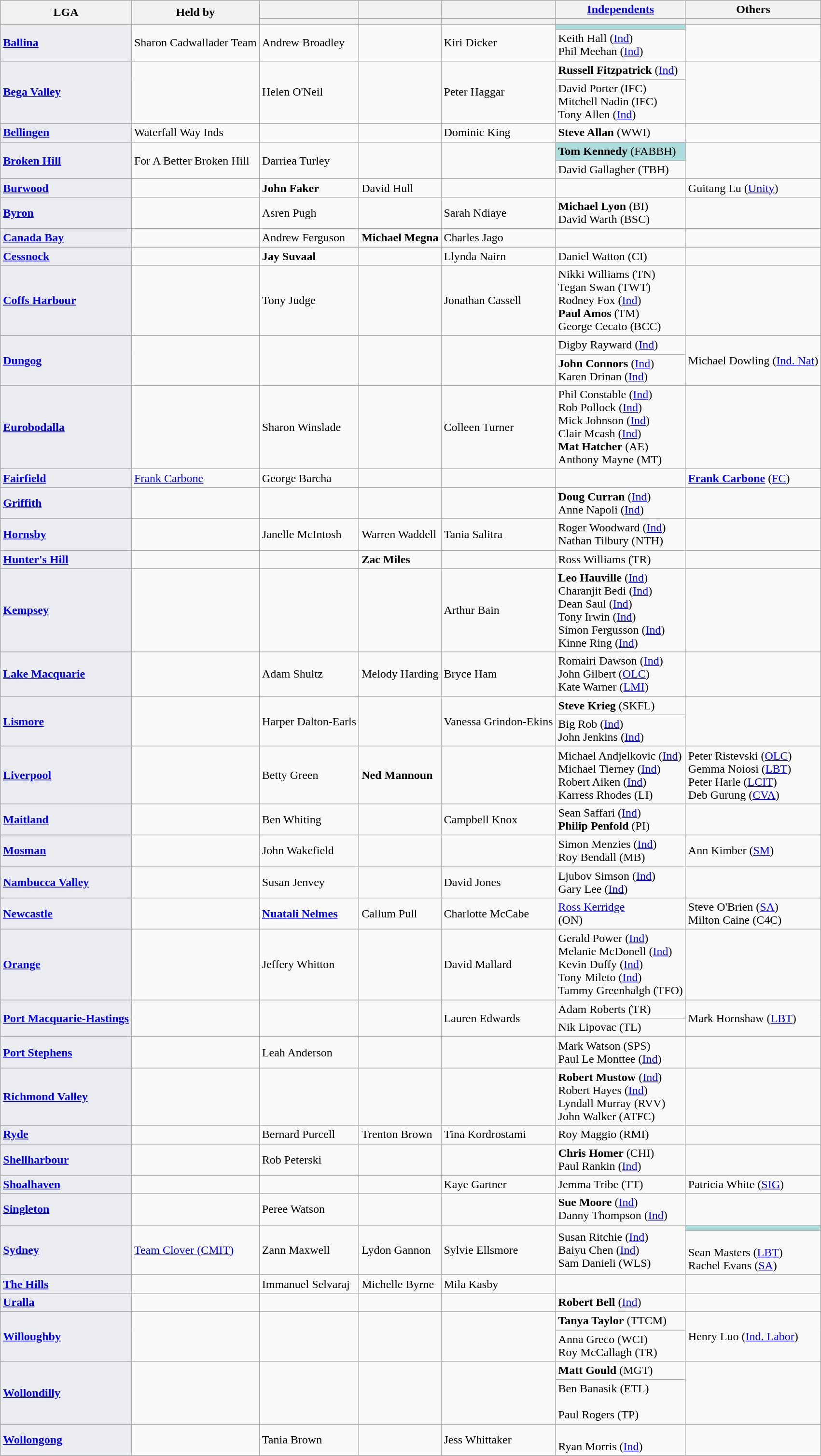<table class="wikitable">
<tr>
<th rowspan="2">LGA</th>
<th rowspan="2">Held by</th>
<th></th>
<th></th>
<th></th>
<th><a href='#'>Independents</a></th>
<th>Others</th>
</tr>
<tr style=background:#ccc>
<th></th>
<th></th>
<th></th>
<th></th>
<th></th>
</tr>
<tr>
<td align="left"; rowspan=2; style=background:#EAECF0><strong><a href='#'>Ballina</a></strong></td>
<td rowspan=2>Sharon Cadwallader Team</td>
<td rowspan=2>Andrew Broadley</td>
<td rowspan=2></td>
<td rowspan=2>Kiri Dicker</td>
<td style=background:#ACDCDC></td>
<td rowspan=2></td>
</tr>
<tr>
<td>Keith Hall (<a href='#'>Ind</a>) <br> Phil Meehan (<a href='#'>Ind</a>)</td>
</tr>
<tr>
<td align="left"; rowspan=2; style=background:#EAECF0><strong><a href='#'>Bega Valley</a></strong></td>
<td rowspan=2></td>
<td rowspan=2>Helen O'Neil</td>
<td rowspan=2></td>
<td rowspan=2>Peter Haggar</td>
<td><strong>Russell Fitzpatrick</strong> (<a href='#'>Ind</a>)</td>
<td rowspan=2></td>
</tr>
<tr>
<td>David Porter (IFC) <br> Mitchell Nadin (IFC) <br> Tony Allen (<a href='#'>Ind</a>)</td>
</tr>
<tr>
<td align="left"; style=background:#EAECF0><strong><a href='#'>Bellingen</a></strong></td>
<td>Waterfall Way Inds</td>
<td></td>
<td></td>
<td>Dominic King</td>
<td><strong>Steve Allan</strong> (WWI)</td>
<td></td>
</tr>
<tr>
<td align="left"; rowspan=2; style=background:#EAECF0><strong><a href='#'>Broken Hill</a></strong></td>
<td rowspan="2">For A Better Broken Hill</td>
<td rowspan="2">Darriea Turley</td>
<td rowspan="2"></td>
<td rowspan="2"></td>
<td style=background:#ACDCDC><strong>Tom Kennedy</strong> (FABBH)</td>
<td rowspan="2"></td>
</tr>
<tr>
<td>David Gallagher (TBH)</td>
</tr>
<tr>
<td align="left"; style=background:#EAECF0><strong><a href='#'>Burwood</a></strong></td>
<td></td>
<td><strong>John Faker</strong></td>
<td>David Hull</td>
<td></td>
<td></td>
<td>Guitang Lu (<a href='#'>Unity</a>)</td>
</tr>
<tr>
<td align="left"; style=background:#EAECF0><strong><a href='#'>Byron</a></strong></td>
<td></td>
<td>Asren Pugh</td>
<td></td>
<td>Sarah Ndiaye</td>
<td><strong>Michael Lyon</strong> (BI) <br> David Warth (BSC)</td>
<td></td>
</tr>
<tr>
<td align="left"; style=background:#EAECF0><strong><a href='#'>Canada Bay</a></strong></td>
<td></td>
<td>Andrew Ferguson</td>
<td><strong>Michael Megna</strong></td>
<td>Charles Jago</td>
<td></td>
<td></td>
</tr>
<tr>
<td align="left"; style=background:#EAECF0><strong><a href='#'>Cessnock</a></strong></td>
<td></td>
<td><strong>Jay Suvaal</strong></td>
<td></td>
<td>Llynda Nairn</td>
<td>Daniel Watton (CI)</td>
<td></td>
</tr>
<tr>
<td align="left"; style=background:#EAECF0><strong><a href='#'>Coffs Harbour</a></strong></td>
<td></td>
<td>Tony Judge</td>
<td></td>
<td>Jonathan Cassell</td>
<td>Nikki Williams (TN) <br> Tegan Swan (TWT) <br> Rodney Fox (<a href='#'>Ind</a>) <br> <strong>Paul Amos</strong> (TM) <br> George Cecato (BCC)</td>
<td></td>
</tr>
<tr>
<td align="left"; rowspan=2; style=background:#EAECF0><strong><a href='#'>Dungog</a></strong></td>
<td rowspan=2></td>
<td rowspan=2></td>
<td rowspan=2></td>
<td rowspan=2></td>
<td>Digby Rayward (<a href='#'>Ind</a>)</td>
<td rowspan=2>Michael Dowling (<a href='#'>Ind. Nat</a>)</td>
</tr>
<tr>
<td><strong>John Connors</strong> (<a href='#'>Ind</a>) <br> Karen Drinan (<a href='#'>Ind</a>)</td>
</tr>
<tr>
<td align="left"; style=background:#EAECF0><strong><a href='#'>Eurobodalla</a></strong></td>
<td></td>
<td>Sharon Winslade</td>
<td></td>
<td>Colleen Turner</td>
<td>Phil Constable (<a href='#'>Ind</a>) <br> Rob Pollock  (<a href='#'>Ind</a>) <br> Mick Johnson (<a href='#'>Ind</a>) <br> Clair Mcash (<a href='#'>Ind</a>) <br> <strong>Mat Hatcher</strong> (AE) <br> Anthony Mayne (MT)</td>
<td></td>
</tr>
<tr>
<td align="left"; style=background:#EAECF0><strong><a href='#'>Fairfield</a></strong></td>
<td><a href='#'>Frank Carbone</a></td>
<td>George Barcha</td>
<td></td>
<td></td>
<td></td>
<td><strong><a href='#'>Frank Carbone</a></strong> (<a href='#'>FC</a>)</td>
</tr>
<tr>
<td align="left"; style=background:#EAECF0><strong><a href='#'>Griffith</a></strong></td>
<td></td>
<td></td>
<td></td>
<td></td>
<td><strong>Doug Curran</strong> (<a href='#'>Ind</a>) <br> Anne Napoli (<a href='#'>Ind</a>)</td>
<td></td>
</tr>
<tr>
<td align="left"; style=background:#EAECF0><strong><a href='#'>Hornsby</a></strong></td>
<td></td>
<td>Janelle McIntosh</td>
<td>Warren Waddell</td>
<td>Tania Salitra</td>
<td>Roger Woodward (<a href='#'>Ind</a>) <br> Nathan Tilbury (NTH)</td>
<td></td>
</tr>
<tr>
<td align="left"; style=background:#EAECF0><strong><a href='#'>Hunter's Hill</a></strong></td>
<td></td>
<td></td>
<td><strong>Zac Miles</strong></td>
<td></td>
<td>Ross Williams (TR)</td>
<td></td>
</tr>
<tr>
<td align="left"; style=background:#EAECF0><strong><a href='#'>Kempsey</a></strong></td>
<td></td>
<td></td>
<td></td>
<td>Arthur Bain</td>
<td><strong>Leo Hauville</strong> (<a href='#'>Ind</a>) <br> Charanjit Bedi (<a href='#'>Ind</a>) <br> Dean Saul (<a href='#'>Ind</a>) <br> Tony Irwin (<a href='#'>Ind</a>) <br> Simon Fergusson (<a href='#'>Ind</a>) <br> Kinne Ring (<a href='#'>Ind</a>)</td>
<td></td>
</tr>
<tr>
<td align="left"; style=background:#EAECF0><strong><a href='#'>Lake Macquarie</a></strong></td>
<td></td>
<td>Adam Shultz</td>
<td>Melody Harding</td>
<td>Bryce Ham</td>
<td>Romairi Dawson (<a href='#'>Ind</a>) <br> John Gilbert (<a href='#'>OLC</a>) <br> Kate Warner (<a href='#'>LMI</a>)</td>
<td></td>
</tr>
<tr>
<td align="left"; rowspan=2; style=background:#EAECF0><strong><a href='#'>Lismore</a></strong></td>
<td rowspan=2></td>
<td rowspan=2>Harper Dalton-Earls</td>
<td rowspan=2></td>
<td rowspan=2>Vanessa Grindon-Ekins</td>
<td><strong>Steve Krieg</strong> (SKFL)</td>
<td rowspan=2></td>
</tr>
<tr>
<td>Big Rob (<a href='#'>Ind</a>) <br> John Jenkins (<a href='#'>Ind</a>) <br></td>
</tr>
<tr>
<td align="left"; style=background:#EAECF0><strong><a href='#'>Liverpool</a></strong></td>
<td></td>
<td>Betty Green</td>
<td><strong>Ned Mannoun</strong></td>
<td></td>
<td>Michael Andjelkovic (<a href='#'>Ind</a>) <br> Michael Tierney (<a href='#'>Ind</a>) <br> Robert Aiken (<a href='#'>Ind</a>) <br> Karress Rhodes (LI)</td>
<td>Peter Ristevski (<a href='#'>OLC</a>) <br> Gemma Noiosi (<a href='#'>LBT</a>) <br> Peter Harle (<a href='#'>LCIT</a>) <br> Deb Gurung (<a href='#'>CVA</a>)</td>
</tr>
<tr>
<td align="left"; style=background:#EAECF0><strong><a href='#'>Maitland</a></strong></td>
<td></td>
<td>Ben Whiting</td>
<td></td>
<td>Campbell Knox</td>
<td>Sean Saffari (<a href='#'>Ind</a>) <br> <strong>Philip Penfold</strong> (PI)</td>
<td></td>
</tr>
<tr>
<td align="left"; style=background:#EAECF0><strong><a href='#'>Mosman</a></strong></td>
<td></td>
<td>John Wakefield</td>
<td></td>
<td></td>
<td>Simon Menzies (<a href='#'>Ind</a>) <br> Roy Bendall (MB)</td>
<td>Ann Kimber (<a href='#'>SM</a>)</td>
</tr>
<tr>
<td align="left"; style=background:#EAECF0><strong><a href='#'>Nambucca Valley</a></strong></td>
<td></td>
<td>Susan Jenvey</td>
<td></td>
<td>David Jones</td>
<td>Ljubov Simson (<a href='#'>Ind</a>) <br> Gary Lee (<a href='#'>Ind</a>)</td>
<td></td>
</tr>
<tr>
<td align="left"; style=background:#EAECF0><strong><a href='#'>Newcastle</a></strong></td>
<td></td>
<td><strong><a href='#'>Nuatali Nelmes</a></strong></td>
<td>Callum Pull</td>
<td>Charlotte McCabe</td>
<td><a href='#'>Ross Kerridge</a> <br> (ON)</td>
<td>Steve O'Brien (<a href='#'>SA</a>) <br> Milton Caine (C4C)</td>
</tr>
<tr>
<td align="left"; style=background:#EAECF0><strong><a href='#'>Orange</a></strong></td>
<td></td>
<td>Jeffery Whitton</td>
<td></td>
<td>David Mallard</td>
<td>Gerald Power (<a href='#'>Ind</a>) <br> Melanie McDonell (<a href='#'>Ind</a>) <br> Kevin Duffy (<a href='#'>Ind</a>) <br> Tony Mileto (<a href='#'>Ind</a>) <br> Tammy Greenhalgh (TFO)</td>
<td></td>
</tr>
<tr>
<td align="left"; rowspan=2; style=background:#EAECF0><strong><a href='#'>Port Macquarie-Hastings</a></strong></td>
<td rowspan=2></td>
<td rowspan=2></td>
<td rowspan=2></td>
<td rowspan=2>Lauren Edwards</td>
<td>Adam Roberts (TR)</td>
<td rowspan=2>Mark Hornshaw (<a href='#'>LBT</a>)</td>
</tr>
<tr>
<td>Nik Lipovac (TL)</td>
</tr>
<tr>
<td align="left"; style=background:#EAECF0><strong><a href='#'>Port Stephens</a></strong></td>
<td></td>
<td>Leah Anderson</td>
<td></td>
<td></td>
<td>Mark Watson (SPS) <br> Paul Le Monttee (<a href='#'>Ind</a>)</td>
<td></td>
</tr>
<tr>
<td align="left"; style=background:#EAECF0><strong><a href='#'>Richmond Valley</a></strong></td>
<td></td>
<td></td>
<td></td>
<td></td>
<td><strong>Robert Mustow</strong> (<a href='#'>Ind</a>) <br> Robert Hayes (<a href='#'>Ind</a>)<br> Lyndall Murray (RVV) <br> John Walker (ATFC)</td>
<td></td>
</tr>
<tr>
<td align="left"; style=background:#EAECF0><strong><a href='#'>Ryde</a></strong></td>
<td></td>
<td>Bernard Purcell</td>
<td>Trenton Brown</td>
<td>Tina Kordrostami</td>
<td>Roy Maggio (RMI)</td>
<td></td>
</tr>
<tr>
<td align="left"; style=background:#EAECF0><strong><a href='#'>Shellharbour</a></strong></td>
<td></td>
<td>Rob Peterski</td>
<td></td>
<td></td>
<td><strong>Chris Homer</strong>  (CHI) <br> Paul Rankin (<a href='#'>Ind</a>)</td>
<td></td>
</tr>
<tr>
<td align="left"; style=background:#EAECF0><strong><a href='#'>Shoalhaven</a></strong></td>
<td></td>
<td></td>
<td></td>
<td>Kaye Gartner</td>
<td>Jemma Tribe (TT)</td>
<td style=background:>Patricia White (<a href='#'>SIG</a>)</td>
</tr>
<tr>
<td align="left"; style=background:#EAECF0><strong><a href='#'>Singleton</a></strong></td>
<td></td>
<td>Peree Watson</td>
<td></td>
<td></td>
<td><strong>Sue Moore</strong>  (<a href='#'>Ind</a>) <br> Danny Thompson (<a href='#'>Ind</a>)</td>
<td></td>
</tr>
<tr>
<td align="left"; rowspan="2"; style=background:#EAECF0><strong><a href='#'>Sydney</a></strong></td>
<td rowspan="2"><a href='#'>Team Clover (CMIT)</a></td>
<td rowspan="2">Zann Maxwell</td>
<td rowspan="2">Lydon Gannon</td>
<td rowspan="2">Sylvie Ellsmore</td>
<td rowspan="2">Susan Ritchie (<a href='#'>Ind</a>) <br> Baiyu Chen (<a href='#'>Ind</a>) <br> Sam Danieli (WLS)</td>
<td style=background:#ACDCDC></td>
</tr>
<tr>
<td> <br> Sean Masters (<a href='#'>LBT</a>) <br> Rachel Evans (<a href='#'>SA</a>)</td>
</tr>
<tr>
<td align="left"; style=background:#EAECF0><strong><a href='#'>The Hills</a></strong></td>
<td></td>
<td>Immanuel Selvaraj</td>
<td>Michelle Byrne</td>
<td>Mila Kasby</td>
<td></td>
<td></td>
</tr>
<tr>
<td align="left"; style=background:#EAECF0><strong><a href='#'>Uralla</a></strong></td>
<td></td>
<td></td>
<td></td>
<td></td>
<td><strong>Robert Bell</strong> (<a href='#'>Ind</a>)</td>
<td></td>
</tr>
<tr>
<td align="left"; rowspan=2; style=background:#EAECF0><strong><a href='#'>Willoughby</a></strong></td>
<td rowspan=2></td>
<td rowspan=2></td>
<td rowspan=2></td>
<td rowspan=2></td>
<td><strong>Tanya Taylor</strong> (TTCM)</td>
<td rowspan=2>Henry Luo (<a href='#'>Ind. Labor</a>)</td>
</tr>
<tr>
<td>Anna Greco (WCI) <br> Roy McCallagh (TR) <br> </td>
</tr>
<tr>
<td align="left"; rowspan="2"; style=background:#EAECF0><strong><a href='#'>Wollondilly</a></strong></td>
<td rowspan="2"></td>
<td rowspan="2"></td>
<td rowspan="2"></td>
<td rowspan="2"></td>
<td><strong>Matt Gould</strong> (MGT)</td>
<td rowspan="2"></td>
</tr>
<tr>
<td>Ben Banasik (ETL) <br>  <br> Paul Rogers (TP)</td>
</tr>
<tr>
<td align="left"; style=background:#EAECF0><strong><a href='#'>Wollongong</a></strong></td>
<td></td>
<td>Tania Brown</td>
<td></td>
<td>Jess Whittaker</td>
<td> <br> Ryan Morris (<a href='#'>Ind</a>)</td>
<td></td>
</tr>
</table>
